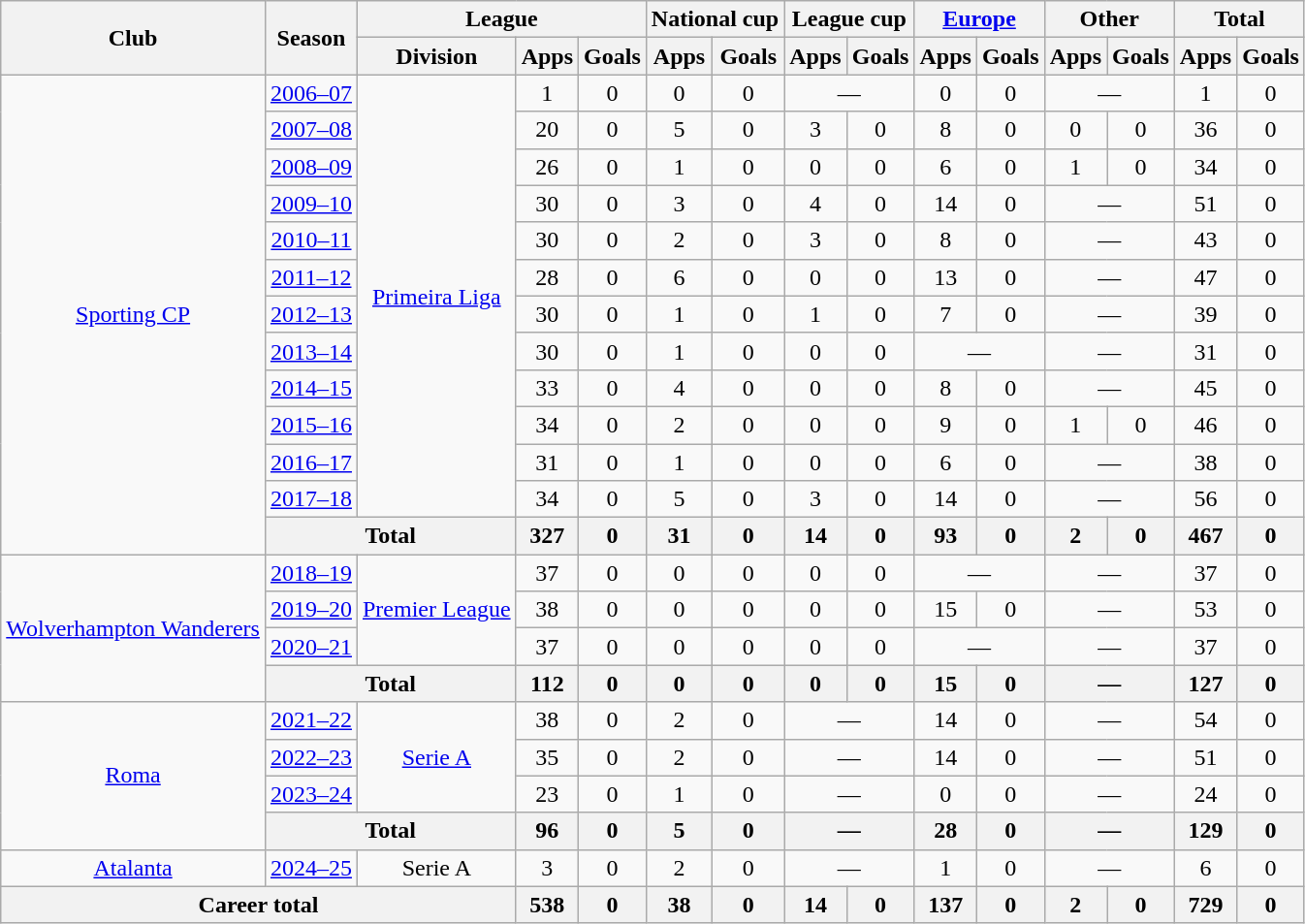<table class="wikitable" style="text-align: center">
<tr>
<th rowspan="2">Club</th>
<th rowspan="2">Season</th>
<th colspan="3">League</th>
<th colspan="2">National cup</th>
<th colspan="2">League cup</th>
<th colspan="2"><a href='#'>Europe</a></th>
<th colspan="2">Other</th>
<th colspan="2">Total</th>
</tr>
<tr>
<th>Division</th>
<th>Apps</th>
<th>Goals</th>
<th>Apps</th>
<th>Goals</th>
<th>Apps</th>
<th>Goals</th>
<th>Apps</th>
<th>Goals</th>
<th>Apps</th>
<th>Goals</th>
<th>Apps</th>
<th>Goals</th>
</tr>
<tr>
<td rowspan="13"><a href='#'>Sporting CP</a></td>
<td><a href='#'>2006–07</a></td>
<td rowspan="12"><a href='#'>Primeira Liga</a></td>
<td>1</td>
<td>0</td>
<td>0</td>
<td>0</td>
<td colspan="2">—</td>
<td>0</td>
<td>0</td>
<td colspan="2">—</td>
<td>1</td>
<td>0</td>
</tr>
<tr>
<td><a href='#'>2007–08</a></td>
<td>20</td>
<td>0</td>
<td>5</td>
<td>0</td>
<td>3</td>
<td>0</td>
<td>8</td>
<td>0</td>
<td>0</td>
<td>0</td>
<td>36</td>
<td>0</td>
</tr>
<tr>
<td><a href='#'>2008–09</a></td>
<td>26</td>
<td>0</td>
<td>1</td>
<td>0</td>
<td>0</td>
<td>0</td>
<td>6</td>
<td>0</td>
<td>1</td>
<td>0</td>
<td>34</td>
<td>0</td>
</tr>
<tr>
<td><a href='#'>2009–10</a></td>
<td>30</td>
<td>0</td>
<td>3</td>
<td>0</td>
<td>4</td>
<td>0</td>
<td>14</td>
<td>0</td>
<td colspan="2">—</td>
<td>51</td>
<td>0</td>
</tr>
<tr>
<td><a href='#'>2010–11</a></td>
<td>30</td>
<td>0</td>
<td>2</td>
<td>0</td>
<td>3</td>
<td>0</td>
<td>8</td>
<td>0</td>
<td colspan="2">—</td>
<td>43</td>
<td>0</td>
</tr>
<tr>
<td><a href='#'>2011–12</a></td>
<td>28</td>
<td>0</td>
<td>6</td>
<td>0</td>
<td>0</td>
<td>0</td>
<td>13</td>
<td>0</td>
<td colspan="2">—</td>
<td>47</td>
<td>0</td>
</tr>
<tr>
<td><a href='#'>2012–13</a></td>
<td>30</td>
<td>0</td>
<td>1</td>
<td>0</td>
<td>1</td>
<td>0</td>
<td>7</td>
<td>0</td>
<td colspan="2">—</td>
<td>39</td>
<td>0</td>
</tr>
<tr>
<td><a href='#'>2013–14</a></td>
<td>30</td>
<td>0</td>
<td>1</td>
<td>0</td>
<td>0</td>
<td>0</td>
<td colspan="2">—</td>
<td colspan="2">—</td>
<td>31</td>
<td>0</td>
</tr>
<tr>
<td><a href='#'>2014–15</a></td>
<td>33</td>
<td>0</td>
<td>4</td>
<td>0</td>
<td>0</td>
<td>0</td>
<td>8</td>
<td>0</td>
<td colspan="2">—</td>
<td>45</td>
<td>0</td>
</tr>
<tr>
<td><a href='#'>2015–16</a></td>
<td>34</td>
<td>0</td>
<td>2</td>
<td>0</td>
<td>0</td>
<td>0</td>
<td>9</td>
<td>0</td>
<td>1</td>
<td>0</td>
<td>46</td>
<td>0</td>
</tr>
<tr>
<td><a href='#'>2016–17</a></td>
<td>31</td>
<td>0</td>
<td>1</td>
<td>0</td>
<td>0</td>
<td>0</td>
<td>6</td>
<td>0</td>
<td colspan="2">—</td>
<td>38</td>
<td>0</td>
</tr>
<tr>
<td><a href='#'>2017–18</a></td>
<td>34</td>
<td>0</td>
<td>5</td>
<td>0</td>
<td>3</td>
<td>0</td>
<td>14</td>
<td>0</td>
<td colspan="2">—</td>
<td>56</td>
<td>0</td>
</tr>
<tr>
<th colspan="2">Total</th>
<th>327</th>
<th>0</th>
<th>31</th>
<th>0</th>
<th>14</th>
<th>0</th>
<th>93</th>
<th>0</th>
<th>2</th>
<th>0</th>
<th>467</th>
<th>0</th>
</tr>
<tr>
<td rowspan="4"><a href='#'>Wolverhampton Wanderers</a></td>
<td><a href='#'>2018–19</a></td>
<td rowspan="3"><a href='#'>Premier League</a></td>
<td>37</td>
<td>0</td>
<td>0</td>
<td>0</td>
<td>0</td>
<td>0</td>
<td colspan="2">—</td>
<td colspan="2">—</td>
<td>37</td>
<td>0</td>
</tr>
<tr>
<td><a href='#'>2019–20</a></td>
<td>38</td>
<td>0</td>
<td>0</td>
<td>0</td>
<td>0</td>
<td>0</td>
<td>15</td>
<td>0</td>
<td colspan="2">—</td>
<td>53</td>
<td>0</td>
</tr>
<tr>
<td><a href='#'>2020–21</a></td>
<td>37</td>
<td>0</td>
<td>0</td>
<td>0</td>
<td>0</td>
<td>0</td>
<td colspan="2">—</td>
<td colspan="2">—</td>
<td>37</td>
<td>0</td>
</tr>
<tr>
<th colspan="2">Total</th>
<th>112</th>
<th>0</th>
<th>0</th>
<th>0</th>
<th>0</th>
<th>0</th>
<th>15</th>
<th>0</th>
<th colspan="2">—</th>
<th>127</th>
<th>0</th>
</tr>
<tr>
<td rowspan="4"><a href='#'>Roma</a></td>
<td><a href='#'>2021–22</a></td>
<td rowspan="3"><a href='#'>Serie A</a></td>
<td>38</td>
<td>0</td>
<td>2</td>
<td>0</td>
<td colspan="2">—</td>
<td>14</td>
<td>0</td>
<td colspan="2">—</td>
<td>54</td>
<td>0</td>
</tr>
<tr>
<td><a href='#'>2022–23</a></td>
<td>35</td>
<td>0</td>
<td>2</td>
<td>0</td>
<td colspan="2">—</td>
<td>14</td>
<td>0</td>
<td colspan="2">—</td>
<td>51</td>
<td>0</td>
</tr>
<tr>
<td><a href='#'>2023–24</a></td>
<td>23</td>
<td>0</td>
<td>1</td>
<td>0</td>
<td colspan="2">—</td>
<td>0</td>
<td>0</td>
<td colspan="2">—</td>
<td>24</td>
<td>0</td>
</tr>
<tr>
<th colspan="2">Total</th>
<th>96</th>
<th>0</th>
<th>5</th>
<th>0</th>
<th colspan="2">—</th>
<th>28</th>
<th>0</th>
<th colspan="2">—</th>
<th>129</th>
<th>0</th>
</tr>
<tr>
<td><a href='#'>Atalanta</a></td>
<td><a href='#'>2024–25</a></td>
<td>Serie A</td>
<td>3</td>
<td>0</td>
<td>2</td>
<td>0</td>
<td colspan="2">—</td>
<td>1</td>
<td>0</td>
<td colspan="2">—</td>
<td>6</td>
<td>0</td>
</tr>
<tr>
<th colspan="3">Career total</th>
<th>538</th>
<th>0</th>
<th>38</th>
<th>0</th>
<th>14</th>
<th>0</th>
<th>137</th>
<th>0</th>
<th>2</th>
<th>0</th>
<th>729</th>
<th>0</th>
</tr>
</table>
